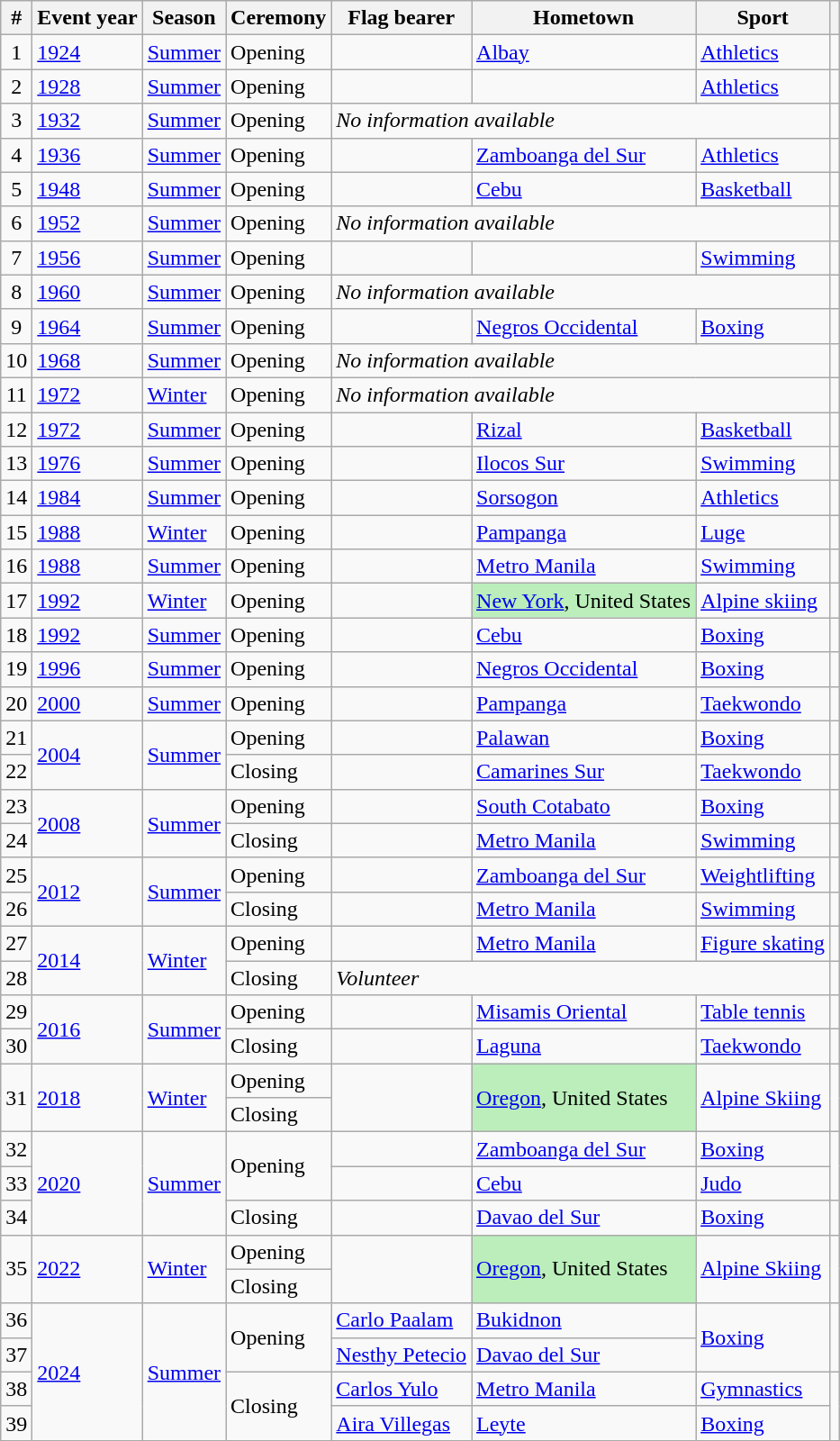<table class="wikitable sortable">
<tr>
<th>#</th>
<th>Event year</th>
<th>Season</th>
<th>Ceremony</th>
<th>Flag bearer</th>
<th>Hometown</th>
<th>Sport</th>
<th></th>
</tr>
<tr>
<td align="center">1</td>
<td><a href='#'>1924</a></td>
<td><a href='#'>Summer</a></td>
<td>Opening</td>
<td></td>
<td><a href='#'>Albay</a></td>
<td><a href='#'>Athletics</a></td>
<td></td>
</tr>
<tr>
<td align="center">2</td>
<td><a href='#'>1928</a></td>
<td><a href='#'>Summer</a></td>
<td>Opening</td>
<td></td>
<td></td>
<td><a href='#'>Athletics</a></td>
<td></td>
</tr>
<tr>
<td align="center">3</td>
<td><a href='#'>1932</a></td>
<td><a href='#'>Summer</a></td>
<td>Opening</td>
<td colspan="3"><em>No information available</em></td>
<td></td>
</tr>
<tr>
<td align="center">4</td>
<td><a href='#'>1936</a></td>
<td><a href='#'>Summer</a></td>
<td>Opening</td>
<td></td>
<td><a href='#'>Zamboanga del Sur</a></td>
<td><a href='#'>Athletics</a></td>
<td></td>
</tr>
<tr>
<td align="center">5</td>
<td><a href='#'>1948</a></td>
<td><a href='#'>Summer</a></td>
<td>Opening</td>
<td></td>
<td><a href='#'>Cebu</a></td>
<td><a href='#'>Basketball</a></td>
<td></td>
</tr>
<tr>
<td align="center">6</td>
<td><a href='#'>1952</a></td>
<td><a href='#'>Summer</a></td>
<td>Opening</td>
<td colspan="3"><em>No information available</em></td>
<td></td>
</tr>
<tr>
<td align="center">7</td>
<td><a href='#'>1956</a></td>
<td><a href='#'>Summer</a></td>
<td>Opening</td>
<td></td>
<td></td>
<td><a href='#'>Swimming</a></td>
<td></td>
</tr>
<tr>
<td align="center">8</td>
<td><a href='#'>1960</a></td>
<td><a href='#'>Summer</a></td>
<td>Opening</td>
<td colspan="3"><em>No information available</em></td>
<td></td>
</tr>
<tr>
<td align="center">9</td>
<td><a href='#'>1964</a></td>
<td><a href='#'>Summer</a></td>
<td>Opening</td>
<td></td>
<td><a href='#'>Negros Occidental</a></td>
<td><a href='#'>Boxing</a></td>
<td></td>
</tr>
<tr>
<td align="center">10</td>
<td><a href='#'>1968</a></td>
<td><a href='#'>Summer</a></td>
<td>Opening</td>
<td colspan="3"><em>No information available</em></td>
<td></td>
</tr>
<tr>
<td align="center">11</td>
<td><a href='#'>1972</a></td>
<td><a href='#'>Winter</a></td>
<td>Opening</td>
<td colspan="3"><em>No information available</em></td>
<td></td>
</tr>
<tr>
<td align="center">12</td>
<td><a href='#'>1972</a></td>
<td><a href='#'>Summer</a></td>
<td>Opening</td>
<td></td>
<td><a href='#'>Rizal</a></td>
<td><a href='#'>Basketball</a></td>
<td></td>
</tr>
<tr>
<td align="center">13</td>
<td><a href='#'>1976</a></td>
<td><a href='#'>Summer</a></td>
<td>Opening</td>
<td></td>
<td><a href='#'>Ilocos Sur</a></td>
<td><a href='#'>Swimming</a></td>
<td></td>
</tr>
<tr>
<td align="center">14</td>
<td><a href='#'>1984</a></td>
<td><a href='#'>Summer</a></td>
<td>Opening</td>
<td></td>
<td><a href='#'>Sorsogon</a></td>
<td><a href='#'>Athletics</a></td>
<td></td>
</tr>
<tr>
<td align="center">15</td>
<td><a href='#'>1988</a></td>
<td><a href='#'>Winter</a></td>
<td>Opening</td>
<td></td>
<td><a href='#'>Pampanga</a></td>
<td><a href='#'>Luge</a></td>
<td></td>
</tr>
<tr>
<td align="center">16</td>
<td><a href='#'>1988</a></td>
<td><a href='#'>Summer</a></td>
<td>Opening</td>
<td></td>
<td><a href='#'>Metro Manila</a></td>
<td><a href='#'>Swimming</a></td>
<td></td>
</tr>
<tr>
<td align="center">17</td>
<td><a href='#'>1992</a></td>
<td><a href='#'>Winter</a></td>
<td>Opening</td>
<td></td>
<td style="background:#bbeebb;"><a href='#'>New York</a>, United States</td>
<td><a href='#'>Alpine skiing</a></td>
<td></td>
</tr>
<tr>
<td align="center">18</td>
<td><a href='#'>1992</a></td>
<td><a href='#'>Summer</a></td>
<td>Opening</td>
<td></td>
<td><a href='#'>Cebu</a></td>
<td><a href='#'>Boxing</a></td>
<td></td>
</tr>
<tr>
<td align="center">19</td>
<td><a href='#'>1996</a></td>
<td><a href='#'>Summer</a></td>
<td>Opening</td>
<td></td>
<td><a href='#'>Negros Occidental</a></td>
<td><a href='#'>Boxing</a></td>
<td></td>
</tr>
<tr>
<td align="center">20</td>
<td><a href='#'>2000</a></td>
<td><a href='#'>Summer</a></td>
<td>Opening</td>
<td></td>
<td><a href='#'>Pampanga</a></td>
<td><a href='#'>Taekwondo</a></td>
<td></td>
</tr>
<tr>
<td align="center">21</td>
<td rowspan="2"><a href='#'>2004</a></td>
<td rowspan="2"><a href='#'>Summer</a></td>
<td>Opening</td>
<td></td>
<td><a href='#'>Palawan</a></td>
<td><a href='#'>Boxing</a></td>
<td></td>
</tr>
<tr>
<td align="center">22</td>
<td>Closing</td>
<td></td>
<td><a href='#'>Camarines Sur</a></td>
<td><a href='#'>Taekwondo</a></td>
<td></td>
</tr>
<tr>
<td align="center">23</td>
<td rowspan="2"><a href='#'>2008</a></td>
<td rowspan="2"><a href='#'>Summer</a></td>
<td>Opening</td>
<td></td>
<td><a href='#'>South Cotabato</a></td>
<td><a href='#'>Boxing</a></td>
<td></td>
</tr>
<tr>
<td align="center">24</td>
<td>Closing</td>
<td></td>
<td><a href='#'>Metro Manila</a></td>
<td><a href='#'>Swimming</a></td>
<td></td>
</tr>
<tr>
<td align="center">25</td>
<td rowspan="2"><a href='#'>2012</a></td>
<td rowspan="2"><a href='#'>Summer</a></td>
<td>Opening</td>
<td></td>
<td><a href='#'>Zamboanga del Sur</a></td>
<td><a href='#'>Weightlifting</a></td>
<td></td>
</tr>
<tr>
<td align="center">26</td>
<td>Closing</td>
<td></td>
<td><a href='#'>Metro Manila</a></td>
<td><a href='#'>Swimming</a></td>
<td></td>
</tr>
<tr>
<td align="center">27</td>
<td rowspan="2"><a href='#'>2014</a></td>
<td rowspan="2"><a href='#'>Winter</a></td>
<td>Opening</td>
<td></td>
<td><a href='#'>Metro Manila</a></td>
<td><a href='#'>Figure skating</a></td>
<td></td>
</tr>
<tr>
<td align="center">28</td>
<td>Closing</td>
<td colspan="3"><em>Volunteer</em></td>
<td></td>
</tr>
<tr>
<td align="center">29</td>
<td rowspan="2"><a href='#'>2016</a></td>
<td rowspan="2"><a href='#'>Summer</a></td>
<td>Opening</td>
<td></td>
<td><a href='#'>Misamis Oriental</a></td>
<td><a href='#'>Table tennis</a></td>
<td></td>
</tr>
<tr>
<td align="center">30</td>
<td>Closing</td>
<td></td>
<td><a href='#'>Laguna</a></td>
<td><a href='#'>Taekwondo</a></td>
<td></td>
</tr>
<tr>
<td align="center" rowspan="2">31</td>
<td rowspan="2"><a href='#'>2018</a></td>
<td rowspan="2"><a href='#'>Winter</a></td>
<td>Opening</td>
<td rowspan="2"></td>
<td rowspan="2" style="background:#bbeebb;"><a href='#'>Oregon</a>, United States</td>
<td rowspan="2"><a href='#'>Alpine Skiing</a></td>
<td rowspan="2"></td>
</tr>
<tr>
<td>Closing</td>
</tr>
<tr>
<td align="center">32</td>
<td rowspan="3"><a href='#'>2020</a></td>
<td rowspan="3"><a href='#'>Summer</a></td>
<td rowspan=2>Opening</td>
<td> </td>
<td><a href='#'>Zamboanga del Sur</a></td>
<td><a href='#'>Boxing</a></td>
<td rowspan="2"></td>
</tr>
<tr>
<td align="center">33</td>
<td></td>
<td><a href='#'>Cebu</a></td>
<td><a href='#'>Judo</a></td>
</tr>
<tr>
<td align="center">34</td>
<td>Closing</td>
<td></td>
<td><a href='#'>Davao del Sur</a></td>
<td><a href='#'>Boxing</a></td>
<td></td>
</tr>
<tr>
<td align="center" rowspan="2">35</td>
<td rowspan="2"><a href='#'>2022</a></td>
<td rowspan="2"><a href='#'>Winter</a></td>
<td>Opening</td>
<td rowspan="2"></td>
<td rowspan="2" style="background:#bbeebb;"><a href='#'>Oregon</a>, United States</td>
<td rowspan="2"><a href='#'>Alpine Skiing</a></td>
<td rowspan="2"></td>
</tr>
<tr>
<td>Closing</td>
</tr>
<tr>
<td>36</td>
<td rowspan="4"><a href='#'>2024</a></td>
<td rowspan="4"><a href='#'>Summer</a></td>
<td rowspan="2">Opening</td>
<td><a href='#'>Carlo Paalam</a></td>
<td><a href='#'>Bukidnon</a></td>
<td rowspan="2"><a href='#'>Boxing</a></td>
<td rowspan="2"></td>
</tr>
<tr>
<td>37</td>
<td><a href='#'>Nesthy Petecio</a></td>
<td><a href='#'>Davao del Sur</a></td>
</tr>
<tr>
<td>38</td>
<td rowspan="2">Closing</td>
<td><a href='#'>Carlos Yulo</a></td>
<td><a href='#'>Metro Manila</a></td>
<td><a href='#'>Gymnastics</a></td>
<td rowspan="2"></td>
</tr>
<tr>
<td>39</td>
<td><a href='#'>Aira Villegas</a></td>
<td><a href='#'>Leyte</a></td>
<td><a href='#'>Boxing</a></td>
</tr>
<tr>
</tr>
</table>
